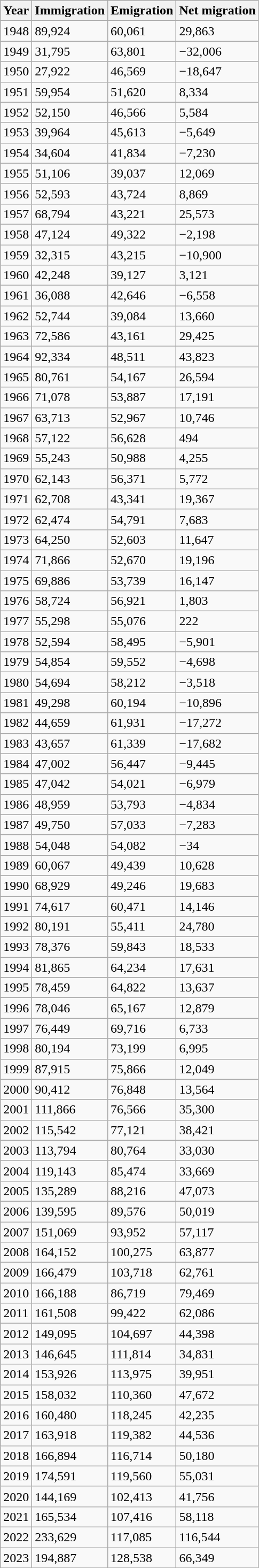<table class="wikitable sortable">
<tr>
<th>Year</th>
<th>Immigration</th>
<th>Emigration</th>
<th>Net migration</th>
</tr>
<tr>
<td>1948</td>
<td>89,924</td>
<td>60,061</td>
<td>29,863</td>
</tr>
<tr>
<td>1949</td>
<td>31,795</td>
<td>63,801</td>
<td>−32,006</td>
</tr>
<tr>
<td>1950</td>
<td>27,922</td>
<td>46,569</td>
<td>−18,647</td>
</tr>
<tr>
<td>1951</td>
<td>59,954</td>
<td>51,620</td>
<td>8,334</td>
</tr>
<tr>
<td>1952</td>
<td>52,150</td>
<td>46,566</td>
<td>5,584</td>
</tr>
<tr>
<td>1953</td>
<td>39,964</td>
<td>45,613</td>
<td>−5,649</td>
</tr>
<tr>
<td>1954</td>
<td>34,604</td>
<td>41,834</td>
<td>−7,230</td>
</tr>
<tr>
<td>1955</td>
<td>51,106</td>
<td>39,037</td>
<td>12,069</td>
</tr>
<tr>
<td>1956</td>
<td>52,593</td>
<td>43,724</td>
<td>8,869</td>
</tr>
<tr>
<td>1957</td>
<td>68,794</td>
<td>43,221</td>
<td>25,573</td>
</tr>
<tr>
<td>1958</td>
<td>47,124</td>
<td>49,322</td>
<td>−2,198</td>
</tr>
<tr>
<td>1959</td>
<td>32,315</td>
<td>43,215</td>
<td>−10,900</td>
</tr>
<tr>
<td>1960</td>
<td>42,248</td>
<td>39,127</td>
<td>3,121</td>
</tr>
<tr>
<td>1961</td>
<td>36,088</td>
<td>42,646</td>
<td>−6,558</td>
</tr>
<tr>
<td>1962</td>
<td>52,744</td>
<td>39,084</td>
<td>13,660</td>
</tr>
<tr>
<td>1963</td>
<td>72,586</td>
<td>43,161</td>
<td>29,425</td>
</tr>
<tr>
<td>1964</td>
<td>92,334</td>
<td>48,511</td>
<td>43,823</td>
</tr>
<tr>
<td>1965</td>
<td>80,761</td>
<td>54,167</td>
<td>26,594</td>
</tr>
<tr>
<td>1966</td>
<td>71,078</td>
<td>53,887</td>
<td>17,191</td>
</tr>
<tr>
<td>1967</td>
<td>63,713</td>
<td>52,967</td>
<td>10,746</td>
</tr>
<tr>
<td>1968</td>
<td>57,122</td>
<td>56,628</td>
<td>494</td>
</tr>
<tr>
<td>1969</td>
<td>55,243</td>
<td>50,988</td>
<td>4,255</td>
</tr>
<tr>
<td>1970</td>
<td>62,143</td>
<td>56,371</td>
<td>5,772</td>
</tr>
<tr>
<td>1971</td>
<td>62,708</td>
<td>43,341</td>
<td>19,367</td>
</tr>
<tr>
<td>1972</td>
<td>62,474</td>
<td>54,791</td>
<td>7,683</td>
</tr>
<tr>
<td>1973</td>
<td>64,250</td>
<td>52,603</td>
<td>11,647</td>
</tr>
<tr>
<td>1974</td>
<td>71,866</td>
<td>52,670</td>
<td>19,196</td>
</tr>
<tr>
<td>1975</td>
<td>69,886</td>
<td>53,739</td>
<td>16,147</td>
</tr>
<tr>
<td>1976</td>
<td>58,724</td>
<td>56,921</td>
<td>1,803</td>
</tr>
<tr>
<td>1977</td>
<td>55,298</td>
<td>55,076</td>
<td>222</td>
</tr>
<tr>
<td>1978</td>
<td>52,594</td>
<td>58,495</td>
<td>−5,901</td>
</tr>
<tr>
<td>1979</td>
<td>54,854</td>
<td>59,552</td>
<td>−4,698</td>
</tr>
<tr>
<td>1980</td>
<td>54,694</td>
<td>58,212</td>
<td>−3,518</td>
</tr>
<tr>
<td>1981</td>
<td>49,298</td>
<td>60,194</td>
<td>−10,896</td>
</tr>
<tr>
<td>1982</td>
<td>44,659</td>
<td>61,931</td>
<td>−17,272</td>
</tr>
<tr>
<td>1983</td>
<td>43,657</td>
<td>61,339</td>
<td>−17,682</td>
</tr>
<tr>
<td>1984</td>
<td>47,002</td>
<td>56,447</td>
<td>−9,445</td>
</tr>
<tr>
<td>1985</td>
<td>47,042</td>
<td>54,021</td>
<td>−6,979</td>
</tr>
<tr>
<td>1986</td>
<td>48,959</td>
<td>53,793</td>
<td>−4,834</td>
</tr>
<tr>
<td>1987</td>
<td>49,750</td>
<td>57,033</td>
<td>−7,283</td>
</tr>
<tr>
<td>1988</td>
<td>54,048</td>
<td>54,082</td>
<td>−34</td>
</tr>
<tr>
<td>1989</td>
<td>60,067</td>
<td>49,439</td>
<td>10,628</td>
</tr>
<tr>
<td>1990</td>
<td>68,929</td>
<td>49,246</td>
<td>19,683</td>
</tr>
<tr>
<td>1991</td>
<td>74,617</td>
<td>60,471</td>
<td>14,146</td>
</tr>
<tr>
<td>1992</td>
<td>80,191</td>
<td>55,411</td>
<td>24,780</td>
</tr>
<tr>
<td>1993</td>
<td>78,376</td>
<td>59,843</td>
<td>18,533</td>
</tr>
<tr>
<td>1994</td>
<td>81,865</td>
<td>64,234</td>
<td>17,631</td>
</tr>
<tr>
<td>1995</td>
<td>78,459</td>
<td>64,822</td>
<td>13,637</td>
</tr>
<tr>
<td>1996</td>
<td>78,046</td>
<td>65,167</td>
<td>12,879</td>
</tr>
<tr>
<td>1997</td>
<td>76,449</td>
<td>69,716</td>
<td>6,733</td>
</tr>
<tr>
<td>1998</td>
<td>80,194</td>
<td>73,199</td>
<td>6,995</td>
</tr>
<tr>
<td>1999</td>
<td>87,915</td>
<td>75,866</td>
<td>12,049</td>
</tr>
<tr>
<td>2000</td>
<td>90,412</td>
<td>76,848</td>
<td>13,564</td>
</tr>
<tr>
<td>2001</td>
<td>111,866</td>
<td>76,566</td>
<td>35,300</td>
</tr>
<tr>
<td>2002</td>
<td>115,542</td>
<td>77,121</td>
<td>38,421</td>
</tr>
<tr>
<td>2003</td>
<td>113,794</td>
<td>80,764</td>
<td>33,030</td>
</tr>
<tr>
<td>2004</td>
<td>119,143</td>
<td>85,474</td>
<td>33,669</td>
</tr>
<tr>
<td>2005</td>
<td>135,289</td>
<td>88,216</td>
<td>47,073</td>
</tr>
<tr>
<td>2006</td>
<td>139,595</td>
<td>89,576</td>
<td>50,019</td>
</tr>
<tr>
<td>2007</td>
<td>151,069</td>
<td>93,952</td>
<td>57,117</td>
</tr>
<tr>
<td>2008</td>
<td>164,152</td>
<td>100,275</td>
<td>63,877</td>
</tr>
<tr>
<td>2009</td>
<td>166,479</td>
<td>103,718</td>
<td>62,761</td>
</tr>
<tr>
<td>2010</td>
<td>166,188</td>
<td>86,719</td>
<td>79,469</td>
</tr>
<tr>
<td>2011</td>
<td>161,508</td>
<td>99,422</td>
<td>62,086</td>
</tr>
<tr>
<td>2012</td>
<td>149,095</td>
<td>104,697</td>
<td>44,398</td>
</tr>
<tr>
<td>2013</td>
<td>146,645</td>
<td>111,814</td>
<td>34,831</td>
</tr>
<tr>
<td>2014</td>
<td>153,926</td>
<td>113,975</td>
<td>39,951</td>
</tr>
<tr>
<td>2015</td>
<td>158,032</td>
<td>110,360</td>
<td>47,672</td>
</tr>
<tr>
<td>2016</td>
<td>160,480</td>
<td>118,245</td>
<td>42,235</td>
</tr>
<tr>
<td>2017</td>
<td>163,918</td>
<td>119,382</td>
<td>44,536</td>
</tr>
<tr>
<td>2018</td>
<td>166,894</td>
<td>116,714</td>
<td>50,180</td>
</tr>
<tr>
<td>2019</td>
<td>174,591</td>
<td>119,560</td>
<td>55,031</td>
</tr>
<tr>
<td>2020</td>
<td>144,169</td>
<td>102,413</td>
<td>41,756</td>
</tr>
<tr>
<td>2021</td>
<td>165,534</td>
<td>107,416</td>
<td>58,118</td>
</tr>
<tr>
<td>2022</td>
<td>233,629</td>
<td>117,085</td>
<td>116,544</td>
</tr>
<tr>
<td>2023</td>
<td>194,887</td>
<td>128,538</td>
<td>66,349</td>
</tr>
</table>
